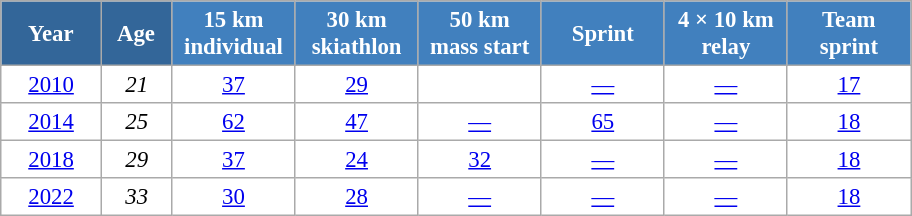<table class="wikitable" style="font-size:95%; text-align:center; border:grey solid 1px; border-collapse:collapse; background:#ffffff;">
<tr>
<th style="background-color:#369; color:white; width:60px;"> Year </th>
<th style="background-color:#369; color:white; width:40px;"> Age </th>
<th style="background-color:#4180be; color:white; width:75px;"> 15 km <br> individual </th>
<th style="background-color:#4180be; color:white; width:75px;"> 30 km <br> skiathlon </th>
<th style="background-color:#4180be; color:white; width:75px;"> 50 km <br> mass start </th>
<th style="background-color:#4180be; color:white; width:75px;"> Sprint </th>
<th style="background-color:#4180be; color:white; width:75px;"> 4 × 10 km <br> relay </th>
<th style="background-color:#4180be; color:white; width:75px;"> Team <br> sprint </th>
</tr>
<tr>
<td><a href='#'>2010</a></td>
<td><em>21</em></td>
<td><a href='#'>37</a></td>
<td><a href='#'>29</a></td>
<td><a href='#'></a></td>
<td><a href='#'>—</a></td>
<td><a href='#'>—</a></td>
<td><a href='#'>17</a></td>
</tr>
<tr>
<td><a href='#'>2014</a></td>
<td><em>25</em></td>
<td><a href='#'>62</a></td>
<td><a href='#'>47</a></td>
<td><a href='#'>—</a></td>
<td><a href='#'>65</a></td>
<td><a href='#'>—</a></td>
<td><a href='#'>18</a></td>
</tr>
<tr>
<td><a href='#'>2018</a></td>
<td><em>29</em></td>
<td><a href='#'>37</a></td>
<td><a href='#'>24</a></td>
<td><a href='#'>32</a></td>
<td><a href='#'>—</a></td>
<td><a href='#'>—</a></td>
<td><a href='#'>18</a></td>
</tr>
<tr>
<td><a href='#'>2022</a></td>
<td><em>33</em></td>
<td><a href='#'>30</a></td>
<td><a href='#'>28</a></td>
<td><a href='#'>—</a></td>
<td><a href='#'>—</a></td>
<td><a href='#'>—</a></td>
<td><a href='#'>18</a></td>
</tr>
</table>
